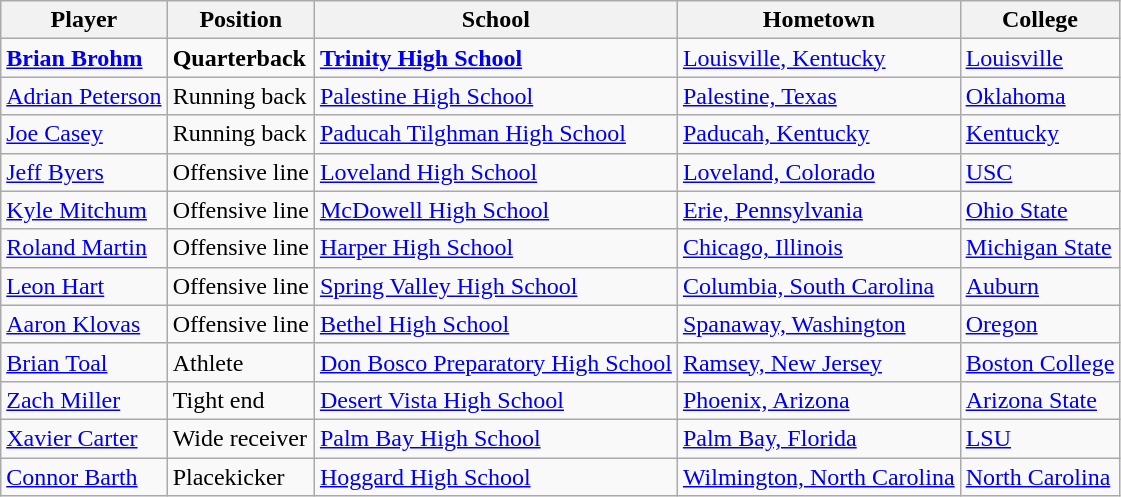<table class="wikitable">
<tr>
<th>Player</th>
<th>Position</th>
<th>School</th>
<th>Hometown</th>
<th>College</th>
</tr>
<tr>
<td><strong><a href='#'>Brian Brohm</a></strong></td>
<td><strong>Quarterback</strong></td>
<td><strong><a href='#'>Trinity High School</a></strong></td>
<td><a href='#'>Louisville, Kentucky</a></td>
<td><a href='#'>Louisville</a></td>
</tr>
<tr>
<td><a href='#'>Adrian Peterson</a></td>
<td>Running back</td>
<td><a href='#'>Palestine High School</a></td>
<td><a href='#'>Palestine, Texas</a></td>
<td><a href='#'>Oklahoma</a></td>
</tr>
<tr>
<td><a href='#'>Joe Casey</a></td>
<td>Running back</td>
<td><a href='#'>Paducah Tilghman High School</a></td>
<td><a href='#'>Paducah, Kentucky</a></td>
<td><a href='#'>Kentucky</a></td>
</tr>
<tr>
<td><a href='#'>Jeff Byers</a></td>
<td>Offensive line</td>
<td><a href='#'>Loveland High School</a></td>
<td><a href='#'>Loveland, Colorado</a></td>
<td><a href='#'>USC</a></td>
</tr>
<tr>
<td><a href='#'>Kyle Mitchum</a></td>
<td>Offensive line</td>
<td><a href='#'>McDowell High School</a></td>
<td><a href='#'>Erie, Pennsylvania</a></td>
<td><a href='#'>Ohio State</a></td>
</tr>
<tr>
<td><a href='#'>Roland Martin</a></td>
<td>Offensive line</td>
<td><a href='#'>Harper High School</a></td>
<td><a href='#'>Chicago, Illinois</a></td>
<td><a href='#'>Michigan State</a></td>
</tr>
<tr>
<td><a href='#'>Leon Hart</a></td>
<td>Offensive line</td>
<td><a href='#'>Spring Valley High School</a></td>
<td><a href='#'>Columbia, South Carolina</a></td>
<td><a href='#'>Auburn</a></td>
</tr>
<tr>
<td><a href='#'>Aaron Klovas</a></td>
<td>Offensive line</td>
<td><a href='#'>Bethel High School</a></td>
<td><a href='#'>Spanaway, Washington</a></td>
<td><a href='#'>Oregon</a></td>
</tr>
<tr>
<td><a href='#'>Brian Toal</a></td>
<td>Athlete</td>
<td><a href='#'>Don Bosco Preparatory High School</a></td>
<td><a href='#'>Ramsey, New Jersey</a></td>
<td><a href='#'>Boston College</a></td>
</tr>
<tr>
<td><a href='#'>Zach Miller</a></td>
<td>Tight end</td>
<td><a href='#'>Desert Vista High School</a></td>
<td><a href='#'>Phoenix, Arizona</a></td>
<td><a href='#'>Arizona State</a></td>
</tr>
<tr>
<td><a href='#'>Xavier Carter</a></td>
<td>Wide receiver</td>
<td><a href='#'>Palm Bay High School</a></td>
<td><a href='#'>Palm Bay, Florida</a></td>
<td><a href='#'>LSU</a></td>
</tr>
<tr>
<td><a href='#'>Connor Barth</a></td>
<td>Placekicker</td>
<td><a href='#'>Hoggard High School</a></td>
<td><a href='#'>Wilmington, North Carolina</a></td>
<td><a href='#'>North Carolina</a></td>
</tr>
</table>
